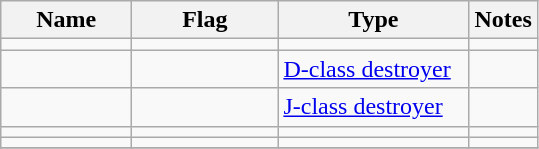<table class="wikitable sortable">
<tr>
<th scope="col" width="80px">Name</th>
<th scope="col" width="90px">Flag</th>
<th scope="col" width="120px">Type</th>
<th>Notes</th>
</tr>
<tr>
<td align="left"></td>
<td align="left"></td>
<td align="left"></td>
<td align="left"></td>
</tr>
<tr>
<td align="left"></td>
<td align="left"></td>
<td align="left"><a href='#'>D-class destroyer</a></td>
<td align="left"></td>
</tr>
<tr>
<td align="left"></td>
<td align="left"></td>
<td align="left"><a href='#'>J-class destroyer</a></td>
<td align="left"></td>
</tr>
<tr>
<td align="left"></td>
<td align="left"></td>
<td align="left"></td>
<td align="left"></td>
</tr>
<tr>
<td align="left"></td>
<td align="left"></td>
<td align="left"></td>
<td align="left"></td>
</tr>
<tr>
</tr>
</table>
